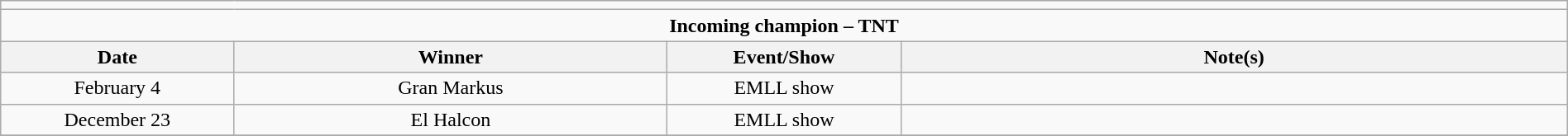<table class="wikitable" style="text-align:center; width:100%;">
<tr>
<td colspan=5></td>
</tr>
<tr>
<td colspan=5><strong>Incoming champion – TNT</strong></td>
</tr>
<tr>
<th width=14%>Date</th>
<th width=26%>Winner</th>
<th width=14%>Event/Show</th>
<th width=40%>Note(s)</th>
</tr>
<tr>
<td>February 4</td>
<td>Gran Markus</td>
<td>EMLL show</td>
<td></td>
</tr>
<tr>
<td>December 23</td>
<td>El Halcon</td>
<td>EMLL show</td>
<td></td>
</tr>
<tr>
</tr>
</table>
